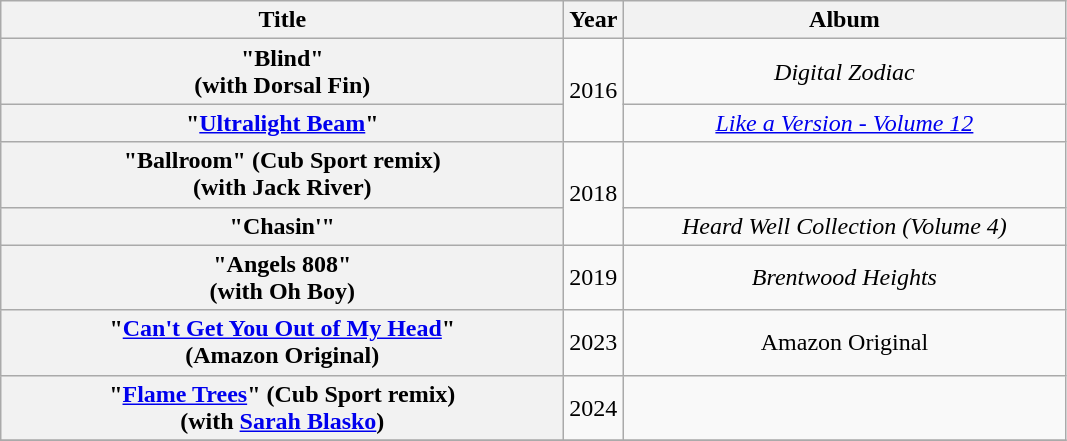<table class="wikitable plainrowheaders" style="text-align:center;" border="1">
<tr>
<th scope="col" style="width:23em;">Title</th>
<th scope="col" style="width:1em;">Year</th>
<th scope="col" style="width:18em;">Album</th>
</tr>
<tr>
<th scope="row">"Blind" <br> (with Dorsal Fin)</th>
<td rowspan="2">2016</td>
<td><em>Digital Zodiac</em></td>
</tr>
<tr>
<th scope="row">"<a href='#'>Ultralight Beam</a>"</th>
<td><em><a href='#'>Like a Version - Volume 12</a></em></td>
</tr>
<tr>
<th scope="row">"Ballroom" (Cub Sport remix) <br> (with Jack River)</th>
<td rowspan="2">2018</td>
<td></td>
</tr>
<tr>
<th scope="row">"Chasin'"</th>
<td><em>Heard Well Collection (Volume 4)</em></td>
</tr>
<tr>
<th scope="row">"Angels 808" <br> (with Oh Boy)</th>
<td>2019</td>
<td><em>Brentwood Heights</em></td>
</tr>
<tr>
<th scope="row">"<a href='#'>Can't Get You Out of My Head</a>" <br> (Amazon Original)</th>
<td>2023</td>
<td>Amazon Original</td>
</tr>
<tr>
<th scope="row">"<a href='#'>Flame Trees</a>" (Cub Sport remix) <br> (with <a href='#'>Sarah Blasko</a>)</th>
<td>2024</td>
<td></td>
</tr>
<tr>
</tr>
</table>
